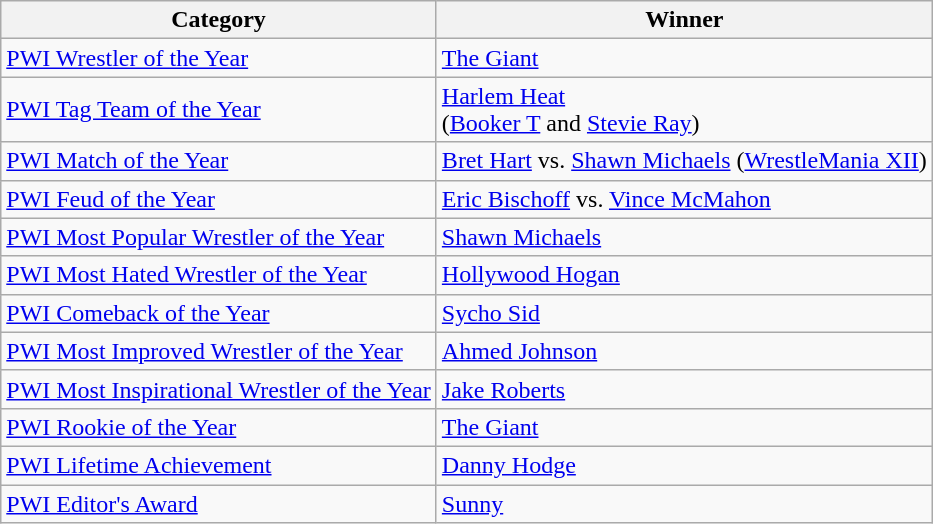<table class="wikitable">
<tr>
<th>Category</th>
<th>Winner</th>
</tr>
<tr>
<td><a href='#'>PWI Wrestler of the Year</a></td>
<td><a href='#'>The Giant</a></td>
</tr>
<tr>
<td><a href='#'>PWI Tag Team of the Year</a></td>
<td><a href='#'>Harlem Heat</a><br>(<a href='#'>Booker T</a> and <a href='#'>Stevie Ray</a>)</td>
</tr>
<tr>
<td><a href='#'>PWI Match of the Year</a></td>
<td><a href='#'>Bret Hart</a> vs. <a href='#'>Shawn Michaels</a> (<a href='#'>WrestleMania XII</a>)</td>
</tr>
<tr>
<td><a href='#'>PWI Feud of the Year</a></td>
<td><a href='#'>Eric Bischoff</a> vs. <a href='#'>Vince McMahon</a></td>
</tr>
<tr>
<td><a href='#'>PWI Most Popular Wrestler of the Year</a></td>
<td><a href='#'>Shawn Michaels</a></td>
</tr>
<tr>
<td><a href='#'>PWI Most Hated Wrestler of the Year</a></td>
<td><a href='#'>Hollywood Hogan</a></td>
</tr>
<tr>
<td><a href='#'>PWI Comeback of the Year</a></td>
<td><a href='#'>Sycho Sid</a></td>
</tr>
<tr>
<td><a href='#'>PWI Most Improved Wrestler of the Year</a></td>
<td><a href='#'>Ahmed Johnson</a></td>
</tr>
<tr>
<td><a href='#'>PWI Most Inspirational Wrestler of the Year</a></td>
<td><a href='#'>Jake Roberts</a></td>
</tr>
<tr>
<td><a href='#'>PWI Rookie of the Year</a></td>
<td><a href='#'>The Giant</a></td>
</tr>
<tr>
<td><a href='#'>PWI Lifetime Achievement</a></td>
<td><a href='#'>Danny Hodge</a></td>
</tr>
<tr>
<td><a href='#'>PWI Editor's Award</a></td>
<td><a href='#'>Sunny</a></td>
</tr>
</table>
